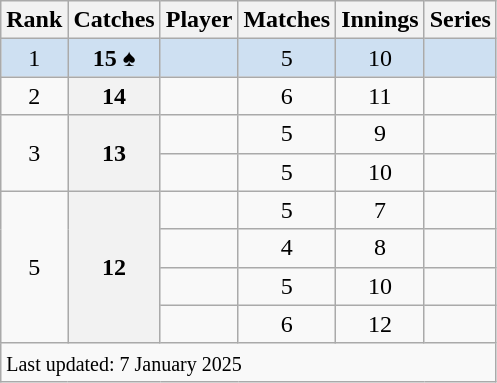<table class="wikitable plainrowheaders sortable">
<tr>
<th scope=col>Rank</th>
<th scope=col>Catches</th>
<th scope=col>Player</th>
<th scope=col>Matches</th>
<th scope=col>Innings</th>
<th scope=col>Series</th>
</tr>
<tr bgcolor=#cee0f2>
<td align=center>1</td>
<th scope=row style="background:#cee0f2; text-align:center;">15 ♠</th>
<td></td>
<td align=center>5</td>
<td align=center>10</td>
<td></td>
</tr>
<tr>
<td align=center>2</td>
<th scope=row style=text-align:center;>14</th>
<td></td>
<td align=center>6</td>
<td align=center>11</td>
<td></td>
</tr>
<tr>
<td align=center rowspan=2>3</td>
<th scope=row style=text-align:center; rowspan=2>13</th>
<td></td>
<td align=center>5</td>
<td align=center>9</td>
<td></td>
</tr>
<tr>
<td></td>
<td align=center>5</td>
<td align=center>10</td>
<td></td>
</tr>
<tr>
<td align=center rowspan=4>5</td>
<th scope=row style=text-align:center; rowspan=4>12</th>
<td></td>
<td align=center>5</td>
<td align=center>7</td>
<td></td>
</tr>
<tr>
<td> </td>
<td align=center>4</td>
<td align=center>8</td>
<td></td>
</tr>
<tr>
<td> </td>
<td align=center>5</td>
<td align=center>10</td>
<td></td>
</tr>
<tr>
<td></td>
<td align=center>6</td>
<td align=center>12</td>
<td></td>
</tr>
<tr class=sortbottom>
<td colspan=6><small>Last updated: 7 January 2025</small></td>
</tr>
</table>
